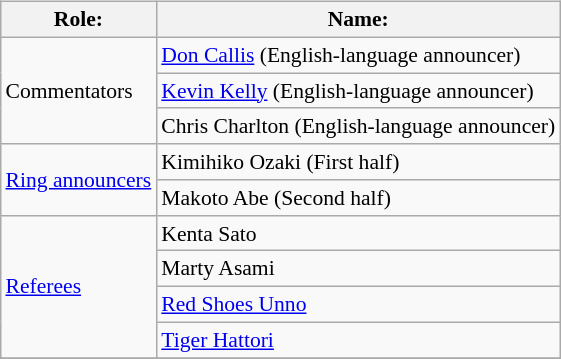<table class=wikitable style="font-size:90%; margin: 0.5em 0 0.5em 1em; float: right; clear: right;">
<tr>
<th>Role:</th>
<th>Name:</th>
</tr>
<tr>
<td rowspan=3>Commentators</td>
<td><a href='#'>Don Callis</a> (English-language announcer)</td>
</tr>
<tr>
<td><a href='#'>Kevin Kelly</a> (English-language announcer)</td>
</tr>
<tr>
<td>Chris Charlton (English-language announcer)</td>
</tr>
<tr>
<td rowspan=2><a href='#'>Ring announcers</a></td>
<td>Kimihiko Ozaki (First half)</td>
</tr>
<tr>
<td>Makoto Abe (Second half)</td>
</tr>
<tr>
<td rowspan=4><a href='#'>Referees</a></td>
<td>Kenta Sato</td>
</tr>
<tr>
<td>Marty Asami</td>
</tr>
<tr>
<td><a href='#'>Red Shoes Unno</a></td>
</tr>
<tr>
<td><a href='#'>Tiger Hattori</a></td>
</tr>
<tr>
</tr>
</table>
